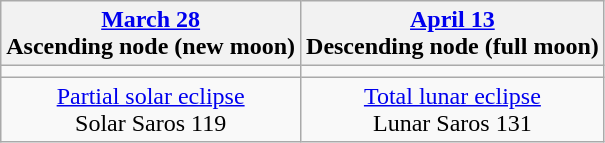<table class="wikitable">
<tr>
<th><a href='#'>March 28</a><br>Ascending node (new moon)<br></th>
<th><a href='#'>April 13</a><br>Descending node (full moon)<br></th>
</tr>
<tr>
<td></td>
<td></td>
</tr>
<tr align=center>
<td><a href='#'>Partial solar eclipse</a><br>Solar Saros 119</td>
<td><a href='#'>Total lunar eclipse</a><br>Lunar Saros 131</td>
</tr>
</table>
